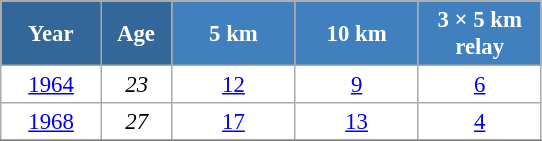<table class="wikitable" style="font-size:95%; text-align:center; border:grey solid 1px; border-collapse:collapse; background:#ffffff;">
<tr>
<th style="background-color:#369; color:white; width:60px;"> Year </th>
<th style="background-color:#369; color:white; width:40px;"> Age </th>
<th style="background-color:#4180be; color:white; width:75px;"> 5 km </th>
<th style="background-color:#4180be; color:white; width:75px;"> 10 km </th>
<th style="background-color:#4180be; color:white; width:75px;"> 3 × 5 km <br> relay </th>
</tr>
<tr>
<td><a href='#'>1964</a></td>
<td><em>23</em></td>
<td><a href='#'>12</a></td>
<td><a href='#'>9</a></td>
<td><a href='#'>6</a></td>
</tr>
<tr>
<td><a href='#'>1968</a></td>
<td><em>27</em></td>
<td><a href='#'>17</a></td>
<td><a href='#'>13</a></td>
<td><a href='#'>4</a></td>
</tr>
<tr>
</tr>
</table>
